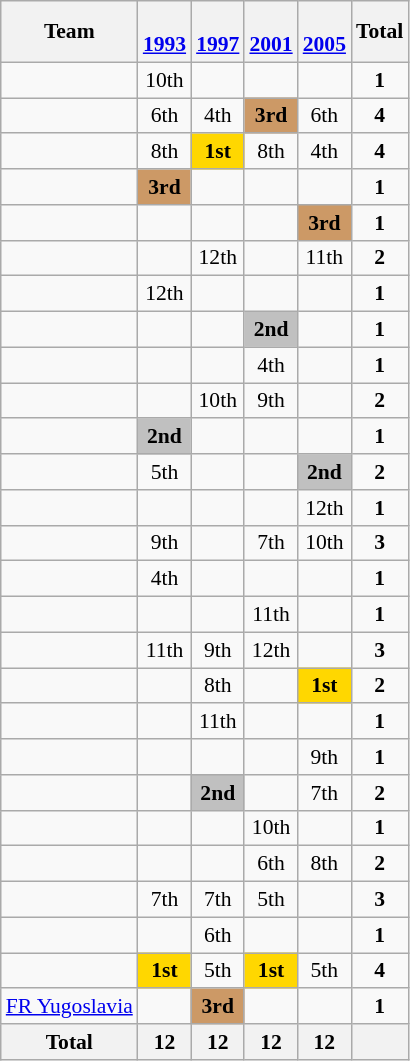<table class="wikitable" style="text-align:center; font-size:90%">
<tr bgcolor=>
<th>Team</th>
<th><br><a href='#'>1993</a></th>
<th><br><a href='#'>1997</a></th>
<th><br><a href='#'>2001</a></th>
<th><br><a href='#'>2005</a></th>
<th>Total</th>
</tr>
<tr>
<td align=left></td>
<td>10th</td>
<td></td>
<td></td>
<td></td>
<td><strong>1</strong></td>
</tr>
<tr>
<td align=left></td>
<td>6th</td>
<td>4th</td>
<td bgcolor=cc9966><strong>3rd</strong></td>
<td>6th</td>
<td><strong>4</strong></td>
</tr>
<tr>
<td align=left></td>
<td>8th</td>
<td bgcolor=gold><strong>1st</strong></td>
<td>8th</td>
<td>4th</td>
<td><strong>4</strong></td>
</tr>
<tr>
<td align=left></td>
<td bgcolor=cc9966><strong>3rd</strong></td>
<td></td>
<td></td>
<td></td>
<td><strong>1</strong></td>
</tr>
<tr>
<td align=left></td>
<td></td>
<td></td>
<td></td>
<td bgcolor=cc9966><strong>3rd</strong></td>
<td><strong>1</strong></td>
</tr>
<tr>
<td align=left></td>
<td></td>
<td>12th</td>
<td></td>
<td>11th</td>
<td><strong>2</strong></td>
</tr>
<tr>
<td align=left></td>
<td>12th</td>
<td></td>
<td></td>
<td></td>
<td><strong>1</strong></td>
</tr>
<tr>
<td align=left></td>
<td></td>
<td></td>
<td bgcolor=silver><strong>2nd</strong></td>
<td></td>
<td><strong>1</strong></td>
</tr>
<tr>
<td align=left></td>
<td></td>
<td></td>
<td>4th</td>
<td></td>
<td><strong>1</strong></td>
</tr>
<tr>
<td align=left></td>
<td></td>
<td>10th</td>
<td>9th</td>
<td></td>
<td><strong>2</strong></td>
</tr>
<tr>
<td align=left></td>
<td bgcolor=silver><strong>2nd</strong></td>
<td></td>
<td></td>
<td></td>
<td><strong>1</strong></td>
</tr>
<tr>
<td align=left></td>
<td>5th</td>
<td></td>
<td></td>
<td bgcolor=silver><strong>2nd</strong></td>
<td><strong>2</strong></td>
</tr>
<tr>
<td align=left></td>
<td></td>
<td></td>
<td></td>
<td>12th</td>
<td><strong>1</strong></td>
</tr>
<tr>
<td align=left></td>
<td>9th</td>
<td></td>
<td>7th</td>
<td>10th</td>
<td><strong>3</strong></td>
</tr>
<tr>
<td align=left></td>
<td>4th</td>
<td></td>
<td></td>
<td></td>
<td><strong>1</strong></td>
</tr>
<tr>
<td align=left></td>
<td></td>
<td></td>
<td>11th</td>
<td></td>
<td><strong>1</strong></td>
</tr>
<tr>
<td align=left></td>
<td>11th</td>
<td>9th</td>
<td>12th</td>
<td></td>
<td><strong>3</strong></td>
</tr>
<tr>
<td align=left></td>
<td></td>
<td>8th</td>
<td></td>
<td bgcolor=gold><strong>1st</strong></td>
<td><strong>2</strong></td>
</tr>
<tr>
<td align=left></td>
<td></td>
<td>11th</td>
<td></td>
<td></td>
<td><strong>1</strong></td>
</tr>
<tr>
<td align=left></td>
<td></td>
<td></td>
<td></td>
<td>9th</td>
<td><strong>1</strong></td>
</tr>
<tr>
<td align=left></td>
<td></td>
<td bgcolor=silver><strong>2nd</strong></td>
<td></td>
<td>7th</td>
<td><strong>2</strong></td>
</tr>
<tr>
<td align=left></td>
<td></td>
<td></td>
<td>10th</td>
<td></td>
<td><strong>1</strong></td>
</tr>
<tr>
<td align=left></td>
<td></td>
<td></td>
<td>6th</td>
<td>8th</td>
<td><strong>2</strong></td>
</tr>
<tr>
<td align=left></td>
<td>7th</td>
<td>7th</td>
<td>5th</td>
<td></td>
<td><strong>3</strong></td>
</tr>
<tr>
<td align=left></td>
<td></td>
<td>6th</td>
<td></td>
<td></td>
<td><strong>1</strong></td>
</tr>
<tr>
<td align=left></td>
<td bgcolor=gold><strong>1st</strong></td>
<td>5th</td>
<td bgcolor=gold><strong>1st</strong></td>
<td>5th</td>
<td><strong>4</strong></td>
</tr>
<tr>
<td align=left> <a href='#'>FR Yugoslavia</a></td>
<td></td>
<td bgcolor=cc9966><strong>3rd</strong></td>
<td></td>
<td></td>
<td><strong>1</strong></td>
</tr>
<tr>
<th>Total</th>
<th>12</th>
<th>12</th>
<th>12</th>
<th>12</th>
<th></th>
</tr>
</table>
